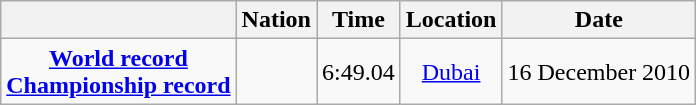<table class=wikitable style=text-align:center>
<tr>
<th></th>
<th>Nation</th>
<th>Time</th>
<th>Location</th>
<th>Date</th>
</tr>
<tr>
<td><strong><a href='#'>World record</a><br><a href='#'>Championship record</a></strong></td>
<td align=left></td>
<td align=left>6:49.04</td>
<td><a href='#'>Dubai</a></td>
<td>16 December 2010</td>
</tr>
</table>
